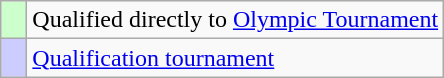<table class="wikitable">
<tr>
<td width=10px bgcolor="#ccffcc"></td>
<td>Qualified directly to <a href='#'>Olympic Tournament</a></td>
</tr>
<tr>
<td width=10px bgcolor="#ccccff"></td>
<td><a href='#'>Qualification tournament</a></td>
</tr>
</table>
